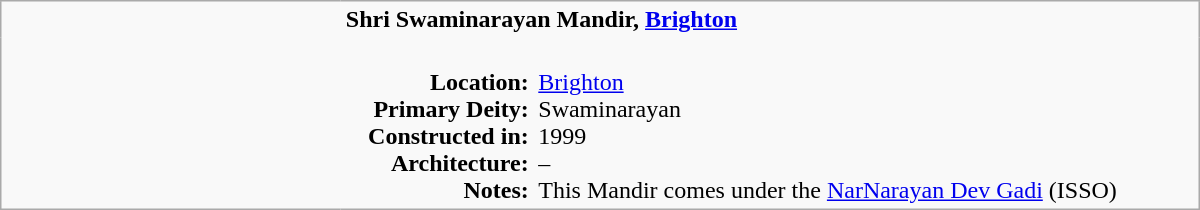<table class="wikitable plain" border="0" width="800">
<tr>
</tr>
<tr>
<td width="220px" rowspan="2" style="border:none;"></td>
<td valign="top" colspan=2 style="border:none;"><strong>Shri Swaminarayan Mandir, <a href='#'>Brighton</a></strong></td>
</tr>
<tr>
<td valign="top" style="text-align:right; border:none;"><br><strong>Location:</strong><br><strong>Primary Deity:</strong>
<br><strong>Constructed in:</strong><br><strong>Architecture:</strong><br><strong>Notes:</strong></td>
<td valign="top" style="border:none;"><br><a href='#'>Brighton</a> <br>
Swaminarayan <br>
1999 <br>
– <br>
This Mandir comes under the <a href='#'>NarNarayan Dev Gadi</a> (ISSO)</td>
</tr>
</table>
